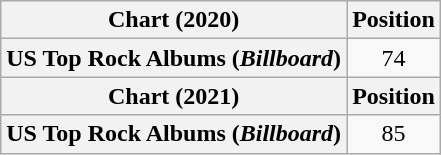<table class="wikitable plainrowheaders" style="text-align:center">
<tr>
<th scope="col">Chart (2020)</th>
<th scope="col">Position</th>
</tr>
<tr>
<th scope="row">US Top Rock Albums (<em>Billboard</em>)</th>
<td>74</td>
</tr>
<tr>
<th scope="col">Chart (2021)</th>
<th scope="col">Position</th>
</tr>
<tr>
<th scope="row">US Top Rock Albums (<em>Billboard</em>)</th>
<td>85</td>
</tr>
</table>
